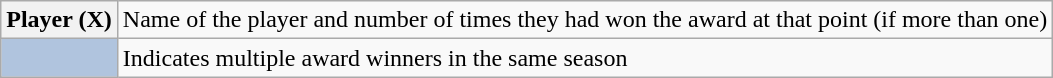<table class="wikitable plainrowheaders">
<tr>
<th scope="row"><strong>Player (X)</strong></th>
<td>Name of the player and number of times they had won the award at that point (if more than one)</td>
</tr>
<tr>
<th scope="row" style="text-align:center; background:#B0C4DE"></th>
<td>Indicates multiple award winners in the same season</td>
</tr>
</table>
